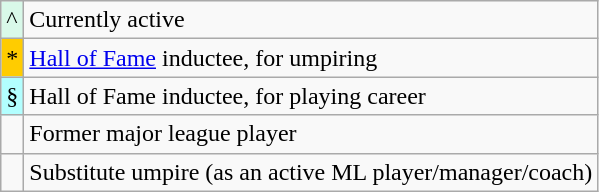<table class="wikitable">
<tr>
<td style="background:#d9f9e9;">^</td>
<td>Currently active</td>
</tr>
<tr>
<td style="background:#fc0;">*</td>
<td><a href='#'>Hall of Fame</a> inductee, for umpiring</td>
</tr>
<tr>
<td style="background:#B2FFFF;">§</td>
<td>Hall of Fame inductee, for playing career</td>
</tr>
<tr>
<td></td>
<td>Former major league player<br></td>
</tr>
<tr>
<td></td>
<td>Substitute umpire (as an active ML player/manager/coach)</td>
</tr>
</table>
